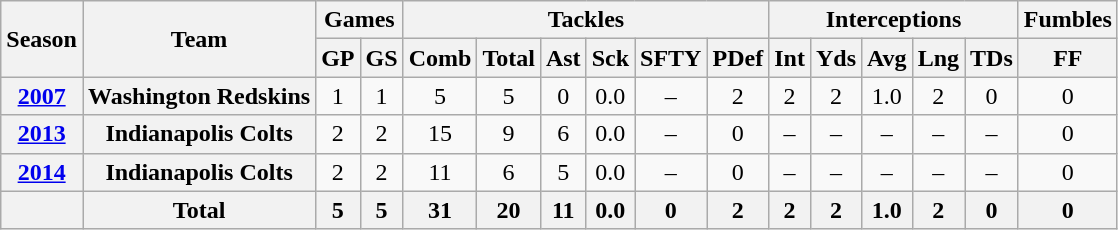<table class=wikitable style="text-align:center;">
<tr>
<th rowspan=2>Season</th>
<th rowspan=2>Team</th>
<th colspan=2>Games</th>
<th colspan=6>Tackles</th>
<th colspan=5>Interceptions</th>
<th colspan=1>Fumbles</th>
</tr>
<tr>
<th>GP</th>
<th>GS</th>
<th>Comb</th>
<th>Total</th>
<th>Ast</th>
<th>Sck</th>
<th>SFTY</th>
<th>PDef</th>
<th>Int</th>
<th>Yds</th>
<th>Avg</th>
<th>Lng</th>
<th>TDs</th>
<th>FF</th>
</tr>
<tr>
<th><a href='#'>2007</a></th>
<th>Washington Redskins</th>
<td>1</td>
<td>1</td>
<td>5</td>
<td>5</td>
<td>0</td>
<td>0.0</td>
<td>–</td>
<td>2</td>
<td>2</td>
<td>2</td>
<td>1.0</td>
<td>2</td>
<td>0</td>
<td>0</td>
</tr>
<tr>
<th><a href='#'>2013</a></th>
<th>Indianapolis Colts</th>
<td>2</td>
<td>2</td>
<td>15</td>
<td>9</td>
<td>6</td>
<td>0.0</td>
<td>–</td>
<td>0</td>
<td>–</td>
<td>–</td>
<td>–</td>
<td>–</td>
<td>–</td>
<td>0</td>
</tr>
<tr>
<th><a href='#'>2014</a></th>
<th>Indianapolis Colts</th>
<td>2</td>
<td>2</td>
<td>11</td>
<td>6</td>
<td>5</td>
<td>0.0</td>
<td>–</td>
<td>0</td>
<td>–</td>
<td>–</td>
<td>–</td>
<td>–</td>
<td>–</td>
<td>0</td>
</tr>
<tr>
<th></th>
<th>Total</th>
<th>5</th>
<th>5</th>
<th>31</th>
<th>20</th>
<th>11</th>
<th>0.0</th>
<th>0</th>
<th>2</th>
<th>2</th>
<th>2</th>
<th>1.0</th>
<th>2</th>
<th>0</th>
<th>0</th>
</tr>
</table>
